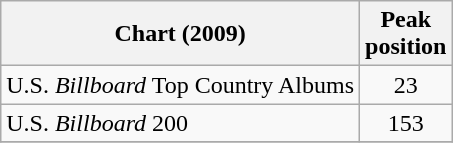<table class="wikitable">
<tr>
<th>Chart (2009)</th>
<th>Peak<br>position</th>
</tr>
<tr>
<td>U.S. <em>Billboard</em> Top Country Albums</td>
<td align="center">23</td>
</tr>
<tr>
<td>U.S. <em>Billboard</em> 200</td>
<td align="center">153</td>
</tr>
<tr>
</tr>
</table>
